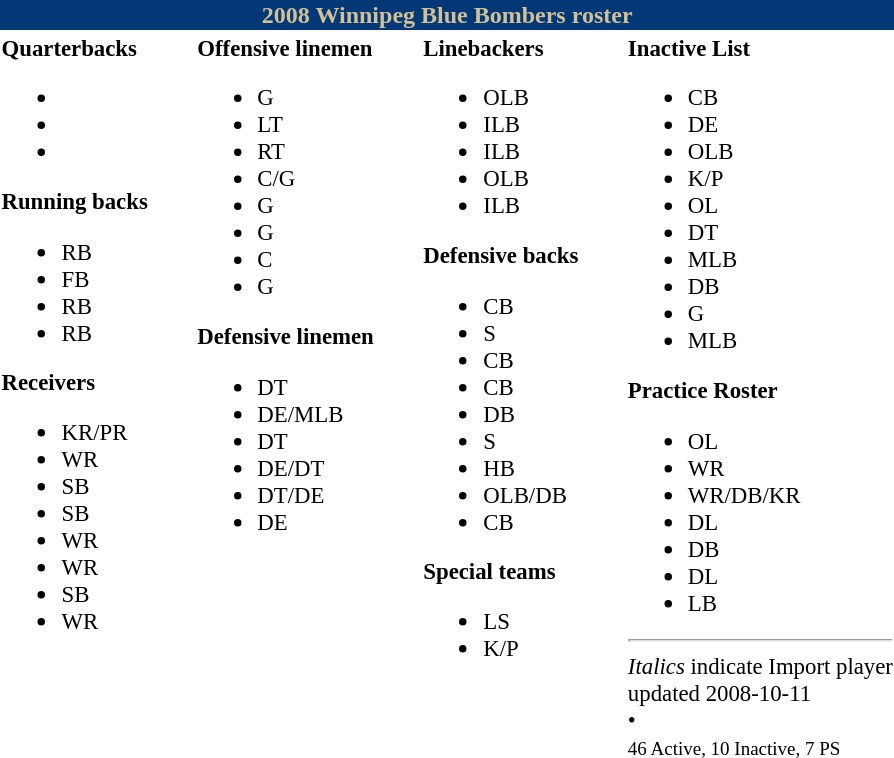<table class="toccolours" style="text-align: left;">
<tr>
<th colspan="7" style="background-color: #023876; color:#D3C096; text-align: center">2008 Winnipeg Blue Bombers roster</th>
</tr>
<tr>
<td style="font-size: 95%;" valign="top"><strong>Quarterbacks</strong><br><ul><li></li><li></li><li></li></ul><strong>Running backs</strong><ul><li> RB</li><li> FB</li><li> RB</li><li> RB</li></ul><strong>Receivers</strong><ul><li> KR/PR</li><li> WR</li><li> SB</li><li> SB</li><li> WR</li><li> WR</li><li> SB</li><li> WR</li></ul></td>
<td style="width: 25px;"></td>
<td style="font-size: 95%;" valign="top"><strong>Offensive linemen</strong><br><ul><li> G</li><li> LT</li><li> RT</li><li> C/G</li><li> G</li><li> G</li><li> C</li><li> G</li></ul><strong>Defensive linemen</strong><ul><li> DT</li><li> DE/MLB</li><li> DT</li><li> DE/DT</li><li> DT/DE</li><li> DE</li></ul></td>
<td style="width: 25px;"></td>
<td style="font-size: 95%;" valign="top"><strong>Linebackers</strong><br><ul><li> OLB</li><li> ILB</li><li> ILB</li><li> OLB</li><li> ILB</li></ul><strong>Defensive backs</strong><ul><li> CB</li><li> S</li><li> CB</li><li> CB</li><li> DB</li><li> S</li><li> HB</li><li> OLB/DB</li><li> CB</li></ul><strong>Special teams</strong><ul><li> LS</li><li> K/P</li></ul></td>
<td style="width: 25px;"></td>
<td style="font-size: 95%;" valign="top"><strong>Inactive List</strong><br><ul><li> CB </li><li> DE </li><li> OLB </li><li> K/P </li><li> OL </li><li> DT </li><li> MLB </li><li> DB </li><li> G </li><li> MLB </li></ul><strong>Practice Roster</strong><ul><li> OL</li><li> WR</li><li> WR/DB/KR</li><li> DL</li><li> DB</li><li> DL</li><li> LB</li></ul><hr>
<em>Italics</em> indicate Import player<br>
<span></span> updated 2008-10-11<br>
<span></span> • <span></span><br>
<small>46 Active, 10 Inactive, 7 PS</small></td>
</tr>
<tr>
</tr>
</table>
